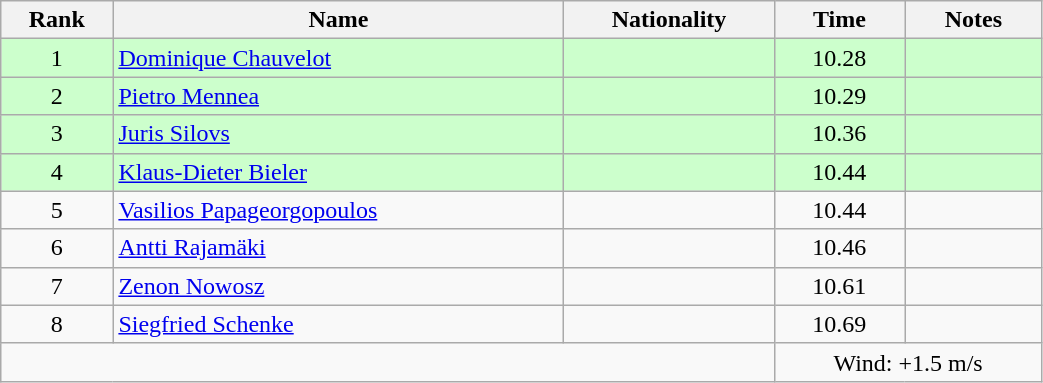<table class="wikitable sortable" style="text-align:center;width: 55%">
<tr>
<th>Rank</th>
<th>Name</th>
<th>Nationality</th>
<th>Time</th>
<th>Notes</th>
</tr>
<tr bgcolor=ccffcc>
<td>1</td>
<td align=left><a href='#'>Dominique Chauvelot</a></td>
<td align=left></td>
<td>10.28</td>
<td></td>
</tr>
<tr bgcolor=ccffcc>
<td>2</td>
<td align=left><a href='#'>Pietro Mennea</a></td>
<td align=left></td>
<td>10.29</td>
<td></td>
</tr>
<tr bgcolor=ccffcc>
<td>3</td>
<td align=left><a href='#'>Juris Silovs</a></td>
<td align=left></td>
<td>10.36</td>
<td></td>
</tr>
<tr bgcolor=ccffcc>
<td>4</td>
<td align=left><a href='#'>Klaus-Dieter Bieler</a></td>
<td align=left></td>
<td>10.44</td>
<td></td>
</tr>
<tr>
<td>5</td>
<td align=left><a href='#'>Vasilios Papageorgopoulos</a></td>
<td align=left></td>
<td>10.44</td>
<td></td>
</tr>
<tr>
<td>6</td>
<td align=left><a href='#'>Antti Rajamäki</a></td>
<td align=left></td>
<td>10.46</td>
<td></td>
</tr>
<tr>
<td>7</td>
<td align=left><a href='#'>Zenon Nowosz</a></td>
<td align=left></td>
<td>10.61</td>
<td></td>
</tr>
<tr>
<td>8</td>
<td align=left><a href='#'>Siegfried Schenke</a></td>
<td align=left></td>
<td>10.69</td>
<td></td>
</tr>
<tr>
<td colspan="3"></td>
<td colspan="2">Wind: +1.5 m/s</td>
</tr>
</table>
